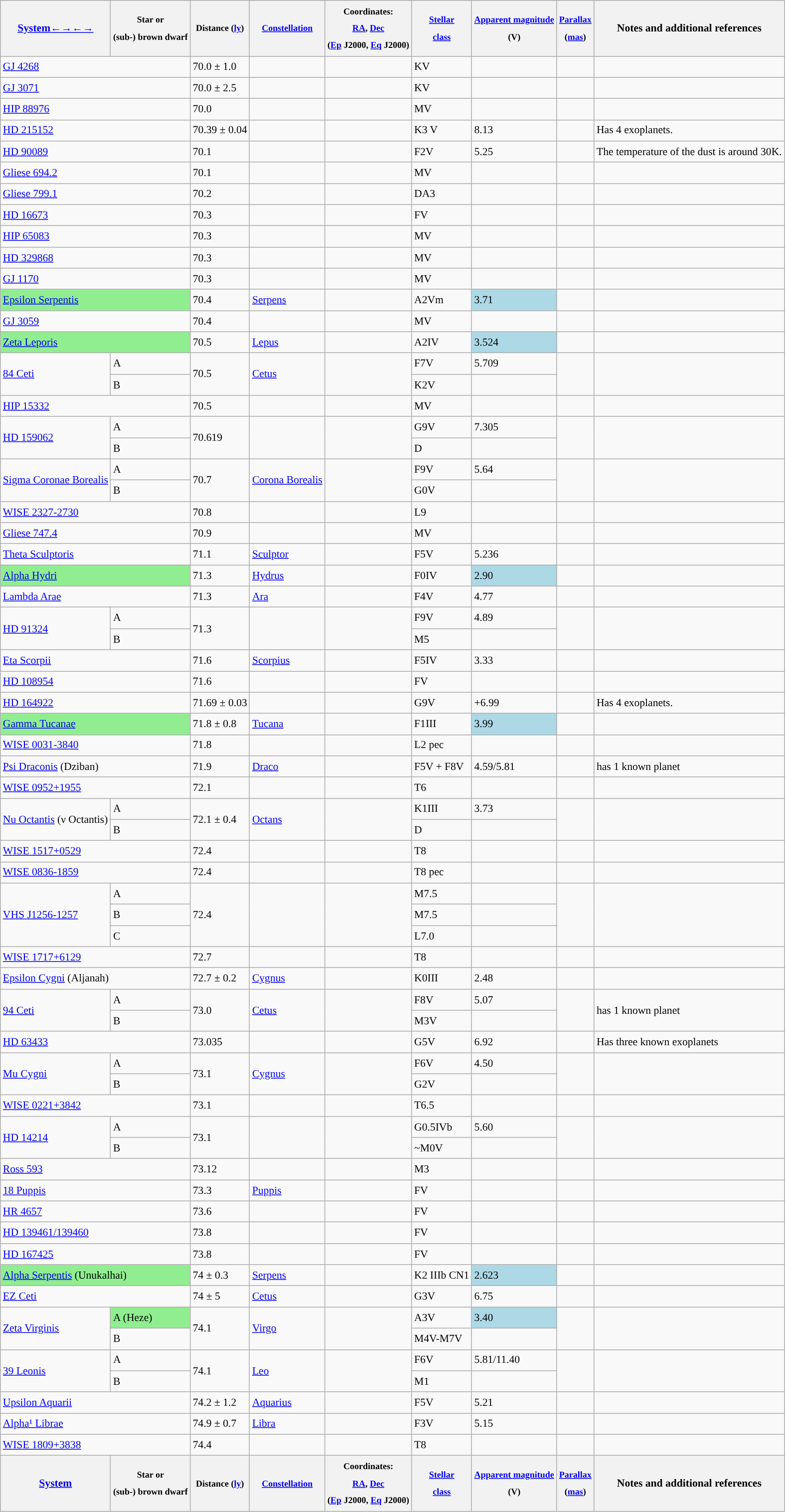<table class="wikitable sortable" style="font-size:90%; line-height:1.5em; position:relative">
<tr>
<th scope="col"><a href='#'>System</a><span><a href='#'>←</a></span><span><a href='#'>→</a></span><span><a href='#'>←</a></span><span><a href='#'>→</a></span></th>
<th><small>Star or<br>(sub-) brown dwarf</small></th>
<th scope="col"><small>Distance (<a href='#'>ly</a>)</small></th>
<th><small><a href='#'>Constellation</a></small></th>
<th><small>Coordinates:<br><a href='#'>RA</a>, <a href='#'>Dec</a><br>(<a href='#'>Ep</a> J2000, <a href='#'>Eq</a> J2000)</small></th>
<th scope="col"><small><a href='#'>Stellar<br>class</a></small></th>
<th scope="col"><small><a href='#'>Apparent magnitude</a><br>(V)</small></th>
<th scope="col"><small><a href='#'>Parallax</a><br>(<a href='#'>mas</a>)</small></th>
<th scope="col">Notes and additional references</th>
</tr>
<tr>
<td colspan = '2'><a href='#'>GJ 4268</a></td>
<td>70.0 ± 1.0</td>
<td></td>
<td></td>
<td style="background: ">KV</td>
<td></td>
<td></td>
<td></td>
</tr>
<tr>
<td colspan = '2'><a href='#'>GJ 3071</a></td>
<td>70.0 ± 2.5</td>
<td></td>
<td></td>
<td style="background: ">KV</td>
<td></td>
<td></td>
<td></td>
</tr>
<tr>
<td colspan = '2'><a href='#'>HIP 88976</a></td>
<td>70.0</td>
<td></td>
<td></td>
<td style="background: ">MV</td>
<td></td>
<td></td>
<td></td>
</tr>
<tr>
<td colspan = '2'><a href='#'>HD 215152</a></td>
<td>70.39 ± 0.04</td>
<td></td>
<td></td>
<td style="background: ">K3 V</td>
<td>8.13</td>
<td></td>
<td>Has 4 exoplanets.</td>
</tr>
<tr>
<td colspan = '2'><a href='#'>HD 90089</a></td>
<td>70.1</td>
<td></td>
<td></td>
<td style="background: ">F2V</td>
<td>5.25</td>
<td></td>
<td>The temperature of the dust is around 30K.</td>
</tr>
<tr>
<td colspan = '2'><a href='#'>Gliese 694.2</a></td>
<td>70.1</td>
<td></td>
<td></td>
<td style="background: ">MV</td>
<td></td>
<td></td>
<td></td>
</tr>
<tr>
<td colspan = '2'><a href='#'>Gliese 799.1</a></td>
<td>70.2</td>
<td></td>
<td></td>
<td style="background: ">DA3</td>
<td></td>
<td></td>
<td></td>
</tr>
<tr>
<td colspan = '2'><a href='#'>HD 16673</a></td>
<td>70.3</td>
<td></td>
<td></td>
<td style="background: ">FV</td>
<td></td>
<td></td>
<td></td>
</tr>
<tr>
<td colspan = '2'><a href='#'>HIP 65083</a></td>
<td>70.3</td>
<td></td>
<td></td>
<td style="background: ">MV</td>
<td></td>
<td></td>
<td></td>
</tr>
<tr>
<td colspan = '2'><a href='#'>HD 329868</a></td>
<td>70.3</td>
<td></td>
<td></td>
<td style="background: ">MV</td>
<td></td>
<td></td>
<td></td>
</tr>
<tr>
<td colspan = '2'><a href='#'>GJ 1170</a></td>
<td>70.3</td>
<td></td>
<td></td>
<td style="background: ">MV</td>
<td></td>
<td></td>
<td></td>
</tr>
<tr>
<td colspan = '2' style="background-color: lightgreen"><a href='#'>Epsilon Serpentis</a></td>
<td>70.4</td>
<td><a href='#'>Serpens</a></td>
<td></td>
<td style="background: ">A2Vm</td>
<td style="background-color: lightblue">3.71</td>
<td></td>
<td></td>
</tr>
<tr>
<td colspan = '2'><a href='#'>GJ 3059</a></td>
<td>70.4</td>
<td></td>
<td></td>
<td style="background: ">MV</td>
<td></td>
<td></td>
<td></td>
</tr>
<tr>
<td colspan = '2' style="background-color: lightgreen"><a href='#'>Zeta Leporis</a></td>
<td>70.5</td>
<td><a href='#'>Lepus</a></td>
<td></td>
<td style="background: ">A2IV</td>
<td style="background-color: lightblue">3.524</td>
<td></td>
<td></td>
</tr>
<tr>
<td rowspan='2'><a href='#'>84 Ceti</a></td>
<td>A</td>
<td rowspan='2'>70.5</td>
<td rowspan='2'><a href='#'>Cetus</a></td>
<td rowspan='2'></td>
<td style="background: ">F7V</td>
<td>5.709</td>
<td rowspan='2'></td>
<td rowspan='2'></td>
</tr>
<tr>
<td>B</td>
<td style="background: ">K2V</td>
<td></td>
</tr>
<tr>
<td colspan = '2'><a href='#'>HIP 15332</a></td>
<td>70.5</td>
<td></td>
<td></td>
<td style="background: ">MV</td>
<td></td>
<td></td>
<td></td>
</tr>
<tr>
<td rowspan='2'><a href='#'>HD 159062</a></td>
<td>A</td>
<td rowspan='2'>70.619</td>
<td rowspan='2'></td>
<td rowspan='2'></td>
<td style="background: ">G9V</td>
<td>7.305</td>
<td rowspan='2'></td>
<td rowspan='2'></td>
</tr>
<tr>
<td>B</td>
<td style="background: ">D</td>
<td></td>
</tr>
<tr>
<td rowspan='2'><a href='#'>Sigma Coronae Borealis</a></td>
<td>A</td>
<td rowspan='2'>70.7</td>
<td rowspan='2'><a href='#'>Corona Borealis</a></td>
<td rowspan='2'></td>
<td style="background: ">F9V</td>
<td>5.64</td>
<td rowspan='2'></td>
<td rowspan='2'></td>
</tr>
<tr>
<td>B</td>
<td style="background: ">G0V</td>
<td></td>
</tr>
<tr>
<td colspan = '2'><a href='#'>WISE 2327-2730</a></td>
<td>70.8</td>
<td></td>
<td></td>
<td style="background: ">L9</td>
<td></td>
<td></td>
<td></td>
</tr>
<tr>
<td colspan = '2'><a href='#'>Gliese 747.4</a></td>
<td>70.9</td>
<td></td>
<td></td>
<td style="background: ">MV</td>
<td></td>
<td></td>
<td></td>
</tr>
<tr>
<td colspan = '2'><a href='#'>Theta Sculptoris</a></td>
<td>71.1</td>
<td><a href='#'>Sculptor</a></td>
<td></td>
<td style="background: ">F5V</td>
<td>5.236</td>
<td></td>
<td></td>
</tr>
<tr>
<td colspan = '2' style="background-color: lightgreen"><a href='#'>Alpha Hydri</a></td>
<td>71.3</td>
<td><a href='#'>Hydrus</a></td>
<td></td>
<td style="background: ">F0IV</td>
<td style="background-color: lightblue">2.90</td>
<td></td>
<td></td>
</tr>
<tr>
<td colspan = '2'><a href='#'>Lambda Arae</a></td>
<td>71.3</td>
<td><a href='#'>Ara</a></td>
<td></td>
<td style="background: ">F4V</td>
<td>4.77</td>
<td></td>
<td></td>
</tr>
<tr>
<td rowspan='2'><a href='#'>HD 91324</a></td>
<td>A</td>
<td rowspan='2'>71.3</td>
<td rowspan='2'></td>
<td rowspan='2'></td>
<td style="background: ">F9V</td>
<td>4.89</td>
<td rowspan='2'></td>
<td rowspan='2'></td>
</tr>
<tr>
<td>B</td>
<td style="background: ">M5</td>
<td></td>
</tr>
<tr>
<td colspan = '2'><a href='#'>Eta Scorpii</a></td>
<td>71.6</td>
<td><a href='#'>Scorpius</a></td>
<td></td>
<td style="background: ">F5IV</td>
<td>3.33</td>
<td></td>
<td></td>
</tr>
<tr>
<td colspan = '2'><a href='#'>HD 108954</a></td>
<td>71.6</td>
<td></td>
<td></td>
<td style="background: ">FV</td>
<td></td>
<td></td>
<td></td>
</tr>
<tr>
<td colspan = '2'><a href='#'>HD 164922</a></td>
<td>71.69 ± 0.03</td>
<td></td>
<td></td>
<td style="background: ">G9V</td>
<td>+6.99</td>
<td></td>
<td>Has 4 exoplanets.</td>
</tr>
<tr>
<td colspan = '2' style="background-color: lightgreen"><a href='#'>Gamma Tucanae</a></td>
<td>71.8 ± 0.8</td>
<td><a href='#'>Tucana</a></td>
<td></td>
<td style="background: ">F1III</td>
<td style="background-color: lightblue">3.99</td>
<td></td>
<td></td>
</tr>
<tr>
<td colspan = '2'><a href='#'>WISE 0031-3840</a></td>
<td>71.8</td>
<td></td>
<td></td>
<td style="background: ">L2 pec</td>
<td></td>
<td></td>
<td></td>
</tr>
<tr>
<td colspan = '2'><a href='#'>Psi Draconis</a> (Dziban)</td>
<td>71.9</td>
<td><a href='#'>Draco</a></td>
<td></td>
<td style="background: ">F5V + F8V</td>
<td>4.59/5.81</td>
<td></td>
<td>has 1 known planet</td>
</tr>
<tr>
<td colspan = '2'><a href='#'>WISE 0952+1955</a></td>
<td>72.1</td>
<td></td>
<td></td>
<td style="background: ">T6</td>
<td></td>
<td></td>
<td></td>
</tr>
<tr>
<td rowspan='2'><a href='#'>Nu Octantis</a> (ν Octantis)</td>
<td>A</td>
<td rowspan='2'>72.1 ± 0.4</td>
<td rowspan='2'><a href='#'>Octans</a></td>
<td rowspan='2'></td>
<td style="background: ">K1III</td>
<td>3.73</td>
<td rowspan='2'></td>
<td rowspan='2'></td>
</tr>
<tr>
<td>B</td>
<td style="background: ">D</td>
<td></td>
</tr>
<tr>
<td colspan = '2'><a href='#'>WISE 1517+0529</a></td>
<td>72.4</td>
<td></td>
<td></td>
<td style="background: ">T8</td>
<td></td>
<td></td>
<td></td>
</tr>
<tr>
<td colspan = '2'><a href='#'>WISE 0836-1859</a></td>
<td>72.4</td>
<td></td>
<td></td>
<td style="background: ">T8 pec</td>
<td></td>
<td></td>
<td></td>
</tr>
<tr>
<td rowspan='3'><a href='#'>VHS J1256-1257</a></td>
<td>A</td>
<td rowspan='3'>72.4</td>
<td rowspan='3'></td>
<td rowspan='3'></td>
<td style="background: ">M7.5</td>
<td></td>
<td rowspan='3'></td>
<td rowspan='3'></td>
</tr>
<tr>
<td>B</td>
<td style="background: ">M7.5</td>
<td></td>
</tr>
<tr>
<td>C</td>
<td style="background: ">L7.0</td>
<td></td>
</tr>
<tr>
<td colspan = '2'><a href='#'>WISE 1717+6129</a></td>
<td>72.7</td>
<td></td>
<td></td>
<td style="background: ">T8</td>
<td></td>
<td></td>
<td></td>
</tr>
<tr>
<td colspan = '2'><a href='#'>Epsilon Cygni</a> (Aljanah)</td>
<td>72.7 ± 0.2</td>
<td><a href='#'>Cygnus</a></td>
<td></td>
<td style="background: ">K0III</td>
<td>2.48</td>
<td></td>
<td></td>
</tr>
<tr>
<td rowspan='2'><a href='#'>94 Ceti</a></td>
<td>A</td>
<td rowspan='2'>73.0</td>
<td rowspan='2'><a href='#'>Cetus</a></td>
<td rowspan='2'></td>
<td style="background: ">F8V</td>
<td>5.07</td>
<td rowspan='2'></td>
<td rowspan='2'>has 1 known planet</td>
</tr>
<tr>
<td>B</td>
<td style="background: ">M3V</td>
<td></td>
</tr>
<tr>
<td colspan = '2'><a href='#'>HD 63433</a></td>
<td>73.035</td>
<td></td>
<td></td>
<td style="background: ">G5V</td>
<td>6.92</td>
<td></td>
<td> Has three known exoplanets</td>
</tr>
<tr>
<td rowspan='2'><a href='#'>Mu Cygni</a></td>
<td>A</td>
<td rowspan='2'>73.1</td>
<td rowspan='2'><a href='#'>Cygnus</a></td>
<td rowspan='2'></td>
<td style="background: ">F6V</td>
<td>4.50</td>
<td rowspan='2'></td>
<td rowspan='2'></td>
</tr>
<tr>
<td>B</td>
<td style="background: ">G2V</td>
<td></td>
</tr>
<tr>
<td colspan = '2'><a href='#'>WISE 0221+3842</a></td>
<td>73.1</td>
<td></td>
<td></td>
<td style="background: ">T6.5</td>
<td></td>
<td></td>
<td></td>
</tr>
<tr>
<td rowspan='2'><a href='#'>HD 14214</a></td>
<td>A</td>
<td rowspan='2'>73.1</td>
<td rowspan='2'></td>
<td rowspan='2'></td>
<td style="background: ">G0.5IVb</td>
<td>5.60</td>
<td rowspan='2'></td>
<td rowspan='2'></td>
</tr>
<tr>
<td>B</td>
<td style="background: ">~M0V</td>
<td></td>
</tr>
<tr>
<td colspan = '2'><a href='#'>Ross 593</a></td>
<td>73.12</td>
<td></td>
<td></td>
<td style="background: ">M3</td>
<td></td>
<td></td>
<td></td>
</tr>
<tr>
<td colspan = '2'><a href='#'>18 Puppis</a></td>
<td>73.3</td>
<td><a href='#'>Puppis</a></td>
<td></td>
<td style="background: ">FV</td>
<td></td>
<td></td>
<td></td>
</tr>
<tr>
<td colspan = '2'><a href='#'>HR 4657</a></td>
<td>73.6</td>
<td></td>
<td></td>
<td style="background: ">FV</td>
<td></td>
<td></td>
<td></td>
</tr>
<tr>
<td colspan = '2'><a href='#'>HD 139461/139460</a></td>
<td>73.8</td>
<td></td>
<td></td>
<td style="background: ">FV</td>
<td></td>
<td></td>
<td></td>
</tr>
<tr>
<td colspan = '2'><a href='#'>HD 167425</a></td>
<td>73.8</td>
<td></td>
<td></td>
<td style="background: ">FV</td>
<td></td>
<td></td>
<td></td>
</tr>
<tr>
<td colspan = '2' style="background-color: lightgreen"><a href='#'>Alpha Serpentis</a> (Unukalhai)</td>
<td>74 ± 0.3</td>
<td><a href='#'>Serpens</a></td>
<td></td>
<td style="background: ">K2 IIIb CN1</td>
<td style="background-color: lightblue">2.623</td>
<td></td>
<td></td>
</tr>
<tr>
<td colspan = '2'><a href='#'>EZ Ceti</a></td>
<td>74 ± 5</td>
<td><a href='#'>Cetus</a></td>
<td></td>
<td style="background: ">G3V</td>
<td>6.75</td>
<td></td>
<td></td>
</tr>
<tr>
<td rowspan='2'><a href='#'>Zeta Virginis</a></td>
<td style="background-color: lightgreen">A (Heze)</td>
<td rowspan='2'>74.1</td>
<td rowspan='2'><a href='#'>Virgo</a></td>
<td rowspan='2'></td>
<td style="background: ">A3V</td>
<td style="background-color: lightblue">3.40</td>
<td rowspan='2'></td>
<td rowspan='2'></td>
</tr>
<tr>
<td>B</td>
<td style="background: ">M4V-M7V</td>
<td></td>
</tr>
<tr>
<td rowspan='2'><a href='#'>39 Leonis</a></td>
<td>A</td>
<td rowspan='2'>74.1</td>
<td rowspan='2'><a href='#'>Leo</a></td>
<td rowspan='2'></td>
<td style="background: ">F6V</td>
<td>5.81/11.40</td>
<td rowspan='2'></td>
<td rowspan='2'></td>
</tr>
<tr>
<td>B</td>
<td style="background: ">M1</td>
<td></td>
</tr>
<tr>
<td colspan = '2'><a href='#'>Upsilon Aquarii</a></td>
<td>74.2 ± 1.2</td>
<td><a href='#'>Aquarius</a></td>
<td></td>
<td style="background: ">F5V</td>
<td>5.21</td>
<td></td>
<td></td>
</tr>
<tr>
<td colspan = '2'><a href='#'>Alpha¹ Librae</a></td>
<td>74.9 ± 0.7</td>
<td><a href='#'>Libra</a></td>
<td></td>
<td style="background: ">F3V</td>
<td>5.15</td>
<td></td>
<td></td>
</tr>
<tr>
<td colspan = '2'><a href='#'>WISE 1809+3838</a></td>
<td>74.4</td>
<td></td>
<td></td>
<td style="background: ">T8</td>
<td></td>
<td></td>
<td></td>
</tr>
<tr>
<th scope="col"><a href='#'>System</a></th>
<th><small>Star or<br>(sub-) brown dwarf</small></th>
<th scope="col"><small>Distance (<a href='#'>ly</a>)</small></th>
<th><small><a href='#'>Constellation</a></small></th>
<th><small>Coordinates:<br><a href='#'>RA</a>, <a href='#'>Dec</a><br>(<a href='#'>Ep</a> J2000, <a href='#'>Eq</a> J2000)</small></th>
<th scope="col"><small><a href='#'>Stellar<br>class</a></small></th>
<th scope="col"><small><a href='#'>Apparent magnitude</a><br>(V)</small></th>
<th scope="col"><small><a href='#'>Parallax</a><br>(<a href='#'>mas</a>)</small></th>
<th scope="col">Notes and additional references</th>
</tr>
</table>
